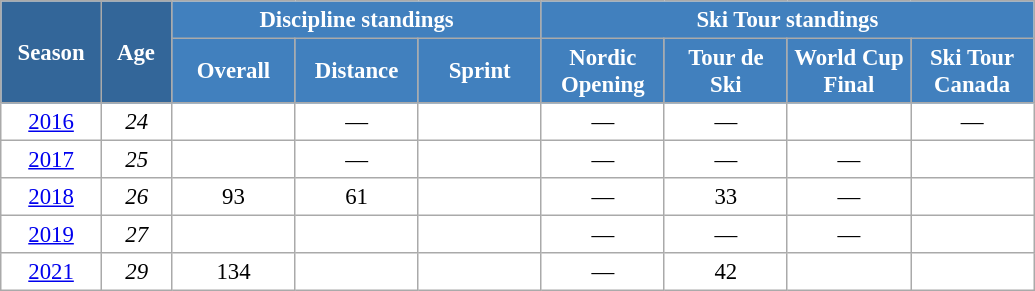<table class="wikitable" style="font-size:95%; text-align:center; border:grey solid 1px; border-collapse:collapse; background:#ffffff;">
<tr>
<th style="background-color:#369; color:white; width:60px;" rowspan="2"> Season </th>
<th style="background-color:#369; color:white; width:40px;" rowspan="2"> Age </th>
<th style="background-color:#4180be; color:white;" colspan="3">Discipline standings</th>
<th style="background-color:#4180be; color:white;" colspan="4">Ski Tour standings</th>
</tr>
<tr>
<th style="background-color:#4180be; color:white; width:75px;">Overall</th>
<th style="background-color:#4180be; color:white; width:75px;">Distance</th>
<th style="background-color:#4180be; color:white; width:75px;">Sprint</th>
<th style="background-color:#4180be; color:white; width:75px;">Nordic<br>Opening</th>
<th style="background-color:#4180be; color:white; width:75px;">Tour de<br>Ski</th>
<th style="background-color:#4180be; color:white; width:75px;">World Cup<br>Final</th>
<th style="background-color:#4180be; color:white; width:75px;">Ski Tour<br>Canada</th>
</tr>
<tr>
<td><a href='#'>2016</a></td>
<td><em>24</em></td>
<td></td>
<td>—</td>
<td></td>
<td>—</td>
<td>—</td>
<td></td>
<td>—</td>
</tr>
<tr>
<td><a href='#'>2017</a></td>
<td><em>25</em></td>
<td></td>
<td>—</td>
<td></td>
<td>—</td>
<td>—</td>
<td>—</td>
<td></td>
</tr>
<tr>
<td><a href='#'>2018</a></td>
<td><em>26</em></td>
<td>93</td>
<td>61</td>
<td></td>
<td>—</td>
<td>33</td>
<td>—</td>
<td></td>
</tr>
<tr>
<td><a href='#'>2019</a></td>
<td><em>27</em></td>
<td></td>
<td></td>
<td></td>
<td>—</td>
<td>—</td>
<td>—</td>
<td></td>
</tr>
<tr>
<td><a href='#'>2021</a></td>
<td><em>29</em></td>
<td>134</td>
<td></td>
<td></td>
<td>—</td>
<td>42</td>
<td></td>
<td></td>
</tr>
</table>
